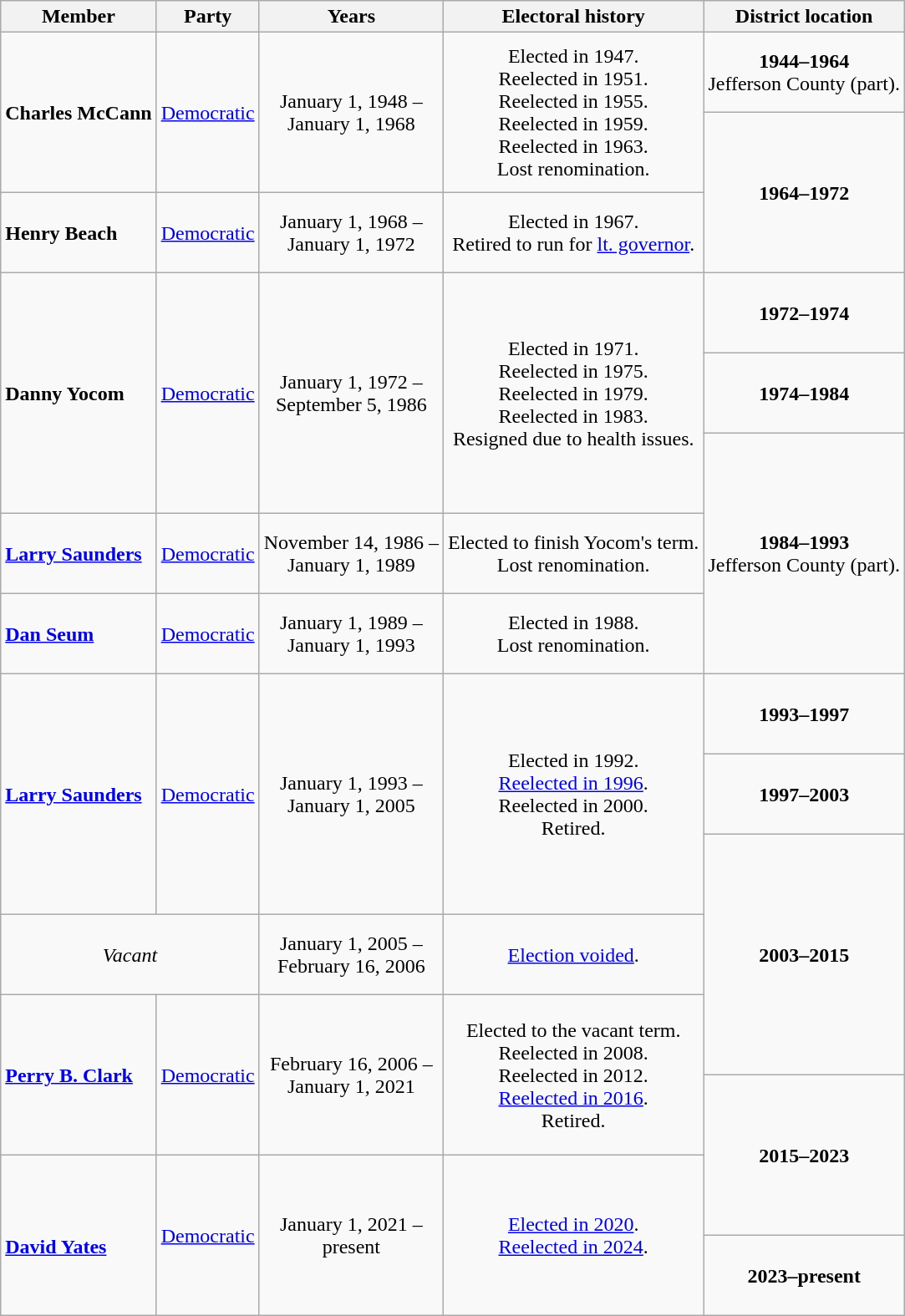<table class=wikitable style="text-align:center">
<tr>
<th>Member</th>
<th>Party</th>
<th>Years</th>
<th>Electoral history</th>
<th>District location</th>
</tr>
<tr style="height:4em">
<td rowspan=2 align=left><strong>Charles McCann</strong><br></td>
<td rowspan=2 ><a href='#'>Democratic</a></td>
<td rowspan=2 nowrap>January 1, 1948 –<br>January 1, 1968</td>
<td rowspan=2>Elected in 1947.<br>Reelected in 1951.<br>Reelected in 1955.<br>Reelected in 1959.<br>Reelected in 1963.<br>Lost renomination.</td>
<td><strong>1944–1964</strong><br>Jefferson County (part).</td>
</tr>
<tr style="height:4em">
<td rowspan=2><strong>1964–1972</strong><br></td>
</tr>
<tr style="height:4em">
<td align=left><strong>Henry Beach</strong><br></td>
<td><a href='#'>Democratic</a></td>
<td nowrap>January 1, 1968 –<br>January 1, 1972</td>
<td>Elected in 1967.<br>Retired to run for <a href='#'>lt. governor</a>.</td>
</tr>
<tr style="height:4em">
<td rowspan=3 align=left><strong>Danny Yocom</strong><br></td>
<td rowspan=3 ><a href='#'>Democratic</a></td>
<td rowspan=3 nowrap>January 1, 1972 –<br>September 5, 1986</td>
<td rowspan=3>Elected in 1971.<br>Reelected in 1975.<br>Reelected in 1979.<br>Reelected in 1983.<br>Resigned due to health issues.</td>
<td><strong>1972–1974</strong><br></td>
</tr>
<tr style="height:4em">
<td><strong>1974–1984</strong><br></td>
</tr>
<tr style="height:4em">
<td rowspan=3><strong>1984–1993</strong><br>Jefferson County (part).</td>
</tr>
<tr style="height:4em">
<td align=left><strong><a href='#'>Larry Saunders</a></strong><br></td>
<td><a href='#'>Democratic</a></td>
<td nowrap>November 14, 1986 –<br>January 1, 1989</td>
<td>Elected to finish Yocom's term.<br>Lost renomination.</td>
</tr>
<tr style="height:4em">
<td align=left><strong><a href='#'>Dan Seum</a></strong><br></td>
<td><a href='#'>Democratic</a></td>
<td nowrap>January 1, 1989 –<br>January 1, 1993</td>
<td>Elected in 1988.<br>Lost renomination.</td>
</tr>
<tr style="height:4em">
<td rowspan=3 align=left><strong><a href='#'>Larry Saunders</a></strong><br></td>
<td rowspan=3 ><a href='#'>Democratic</a></td>
<td rowspan=3 nowrap>January 1, 1993 –<br>January 1, 2005</td>
<td rowspan=3>Elected in 1992.<br><a href='#'>Reelected in 1996</a>.<br>Reelected in 2000.<br>Retired.</td>
<td><strong>1993–1997</strong><br></td>
</tr>
<tr style="height:4em">
<td><strong>1997–2003</strong><br></td>
</tr>
<tr style="height:4em">
<td rowspan=3><strong>2003–2015</strong><br></td>
</tr>
<tr style="height:4em">
<td colspan=2><em>Vacant</em></td>
<td nowrap>January 1, 2005 –<br>February 16, 2006</td>
<td><a href='#'>Election voided</a>.</td>
</tr>
<tr style="height:4em">
<td rowspan=2 align=left><strong><a href='#'>Perry B. Clark</a></strong><br></td>
<td rowspan=2 ><a href='#'>Democratic</a></td>
<td rowspan=2 nowrap>February 16, 2006 –<br>January 1, 2021</td>
<td rowspan=2>Elected to the vacant term.<br>Reelected in 2008.<br>Reelected in 2012.<br><a href='#'>Reelected in 2016</a>.<br>Retired.</td>
</tr>
<tr style="height:4em">
<td rowspan=2><strong>2015–2023</strong><br></td>
</tr>
<tr style="height:4em">
<td rowspan=2 align=left><br><strong><a href='#'>David Yates</a></strong><br></td>
<td rowspan=2 ><a href='#'>Democratic</a></td>
<td rowspan=2 nowrap>January 1, 2021 –<br>present</td>
<td rowspan=2><a href='#'>Elected in 2020</a>.<br><a href='#'>Reelected in 2024</a>.</td>
</tr>
<tr style="height:4em">
<td><strong>2023–present</strong><br></td>
</tr>
</table>
